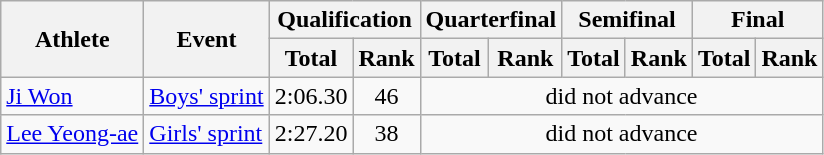<table class="wikitable">
<tr>
<th rowspan="2">Athlete</th>
<th rowspan="2">Event</th>
<th colspan="2">Qualification</th>
<th colspan="2">Quarterfinal</th>
<th colspan="2">Semifinal</th>
<th colspan="2">Final</th>
</tr>
<tr>
<th>Total</th>
<th>Rank</th>
<th>Total</th>
<th>Rank</th>
<th>Total</th>
<th>Rank</th>
<th>Total</th>
<th>Rank</th>
</tr>
<tr>
<td><a href='#'>Ji Won</a></td>
<td><a href='#'>Boys' sprint</a></td>
<td align="center">2:06.30</td>
<td align="center">46</td>
<td align="center" colspan=6>did not advance</td>
</tr>
<tr>
<td><a href='#'>Lee Yeong-ae</a></td>
<td><a href='#'>Girls' sprint</a></td>
<td align="center">2:27.20</td>
<td align="center">38</td>
<td align="center" colspan=6>did not advance</td>
</tr>
</table>
